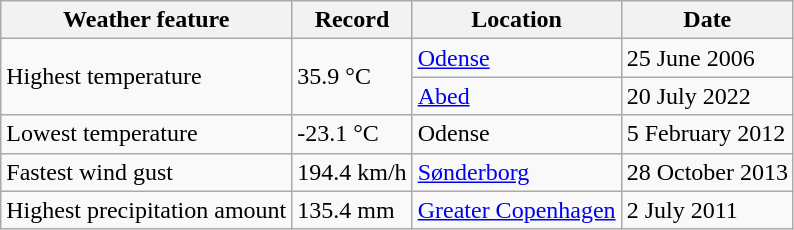<table class="wikitable">
<tr>
<th>Weather feature</th>
<th>Record</th>
<th>Location</th>
<th>Date</th>
</tr>
<tr>
<td rowspan=2>Highest temperature</td>
<td rowspan=2>35.9 °C</td>
<td><a href='#'>Odense</a></td>
<td>25 June 2006</td>
</tr>
<tr>
<td><a href='#'>Abed</a></td>
<td>20 July 2022</td>
</tr>
<tr>
<td>Lowest temperature</td>
<td>-23.1 °C</td>
<td>Odense</td>
<td>5 February 2012</td>
</tr>
<tr>
<td>Fastest wind gust</td>
<td>194.4 km/h</td>
<td><a href='#'>Sønderborg</a></td>
<td>28 October 2013</td>
</tr>
<tr>
<td>Highest precipitation amount</td>
<td>135.4 mm</td>
<td><a href='#'>Greater Copenhagen</a></td>
<td>2 July 2011</td>
</tr>
</table>
